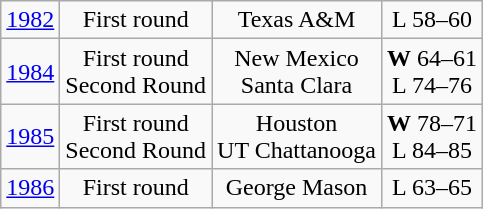<table class="wikitable">
<tr style="text-align:center;">
<td><a href='#'>1982</a></td>
<td>First round</td>
<td>Texas A&M</td>
<td>L 58–60</td>
</tr>
<tr style="text-align:center;">
<td><a href='#'>1984</a></td>
<td>First round<br>Second Round</td>
<td>New Mexico<br>Santa Clara</td>
<td><strong>W</strong> 64–61<br>L 74–76</td>
</tr>
<tr style="text-align:center;">
<td><a href='#'>1985</a></td>
<td>First round<br>Second Round</td>
<td>Houston<br>UT Chattanooga</td>
<td><strong>W</strong> 78–71<br>L 84–85</td>
</tr>
<tr style="text-align:center;">
<td><a href='#'>1986</a></td>
<td>First round</td>
<td>George Mason</td>
<td>L 63–65</td>
</tr>
</table>
